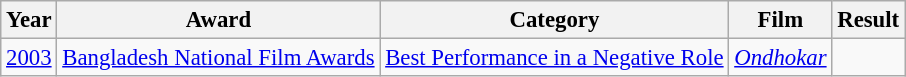<table class="wikitable" style="font-size: 95%;">
<tr>
<th>Year</th>
<th>Award</th>
<th>Category</th>
<th>Film</th>
<th>Result</th>
</tr>
<tr>
<td><a href='#'>2003</a></td>
<td><a href='#'>Bangladesh National Film Awards</a></td>
<td><a href='#'>Best Performance in a Negative Role</a></td>
<td><em><a href='#'>Ondhokar</a></em></td>
<td></td>
</tr>
</table>
